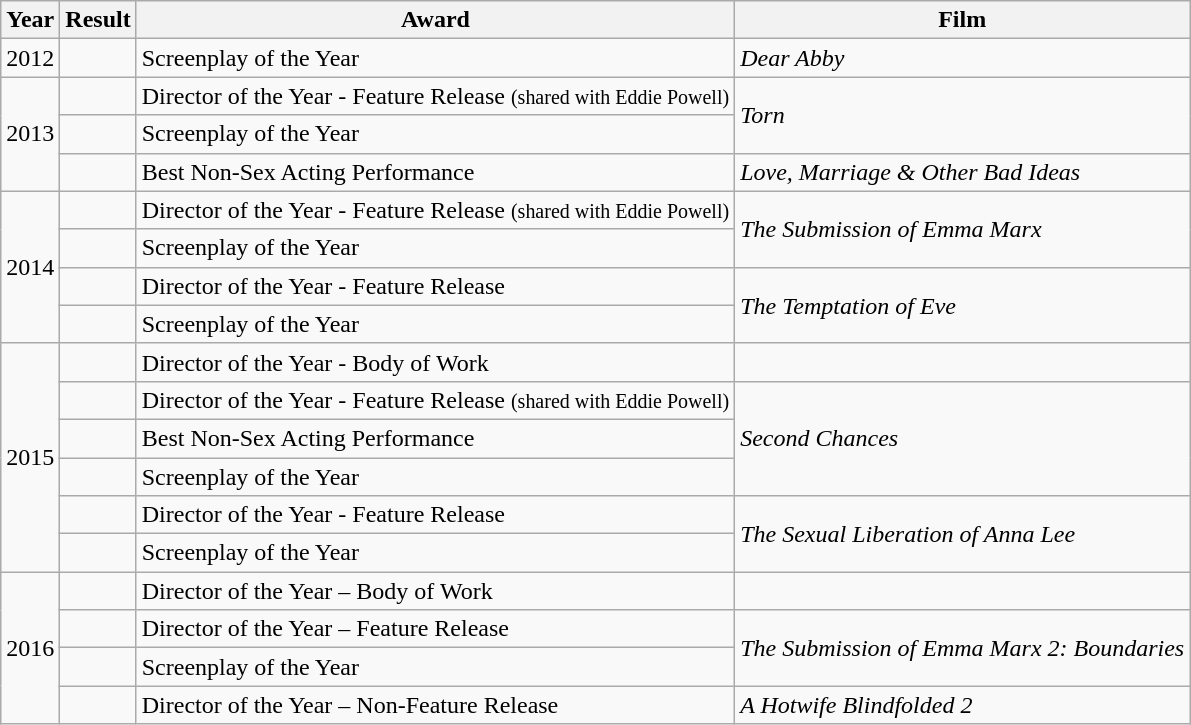<table class="wikitable">
<tr>
<th>Year</th>
<th>Result</th>
<th>Award</th>
<th>Film</th>
</tr>
<tr>
<td>2012</td>
<td></td>
<td>Screenplay of the Year</td>
<td><em>Dear Abby</em></td>
</tr>
<tr>
<td rowspan="3">2013</td>
<td></td>
<td>Director of the Year - Feature Release <small>(shared with Eddie Powell)</small></td>
<td rowspan="2"><em>Torn</em></td>
</tr>
<tr>
<td></td>
<td>Screenplay of the Year</td>
</tr>
<tr>
<td></td>
<td>Best Non-Sex Acting Performance</td>
<td><em>Love, Marriage & Other Bad Ideas</em></td>
</tr>
<tr>
<td rowspan="4">2014</td>
<td></td>
<td>Director of the Year - Feature Release <small>(shared with Eddie Powell)</small></td>
<td rowspan="2"><em>The Submission of Emma Marx</em></td>
</tr>
<tr>
<td></td>
<td>Screenplay of the Year</td>
</tr>
<tr>
<td></td>
<td>Director of the Year - Feature Release</td>
<td rowspan="2"><em>The Temptation of Eve</em></td>
</tr>
<tr>
<td></td>
<td>Screenplay of the Year</td>
</tr>
<tr>
<td rowspan="6">2015</td>
<td></td>
<td>Director of the Year - Body of Work</td>
<td></td>
</tr>
<tr>
<td></td>
<td>Director of the Year - Feature Release <small>(shared with Eddie Powell)</small></td>
<td rowspan="3"><em>Second Chances</em></td>
</tr>
<tr>
<td></td>
<td>Best Non-Sex Acting Performance</td>
</tr>
<tr>
<td></td>
<td>Screenplay of the Year</td>
</tr>
<tr>
<td></td>
<td>Director of the Year - Feature Release</td>
<td rowspan="2"><em>The Sexual Liberation of Anna Lee</em></td>
</tr>
<tr>
<td></td>
<td>Screenplay of the Year</td>
</tr>
<tr>
<td rowspan="4">2016</td>
<td></td>
<td>Director of the Year – Body of Work</td>
<td></td>
</tr>
<tr>
<td></td>
<td>Director of the Year – Feature Release</td>
<td rowspan="2"><em>The Submission of Emma Marx 2: Boundaries</em></td>
</tr>
<tr>
<td></td>
<td>Screenplay of the Year</td>
</tr>
<tr>
<td></td>
<td>Director of the Year – Non-Feature Release</td>
<td><em>A Hotwife Blindfolded 2</em></td>
</tr>
</table>
